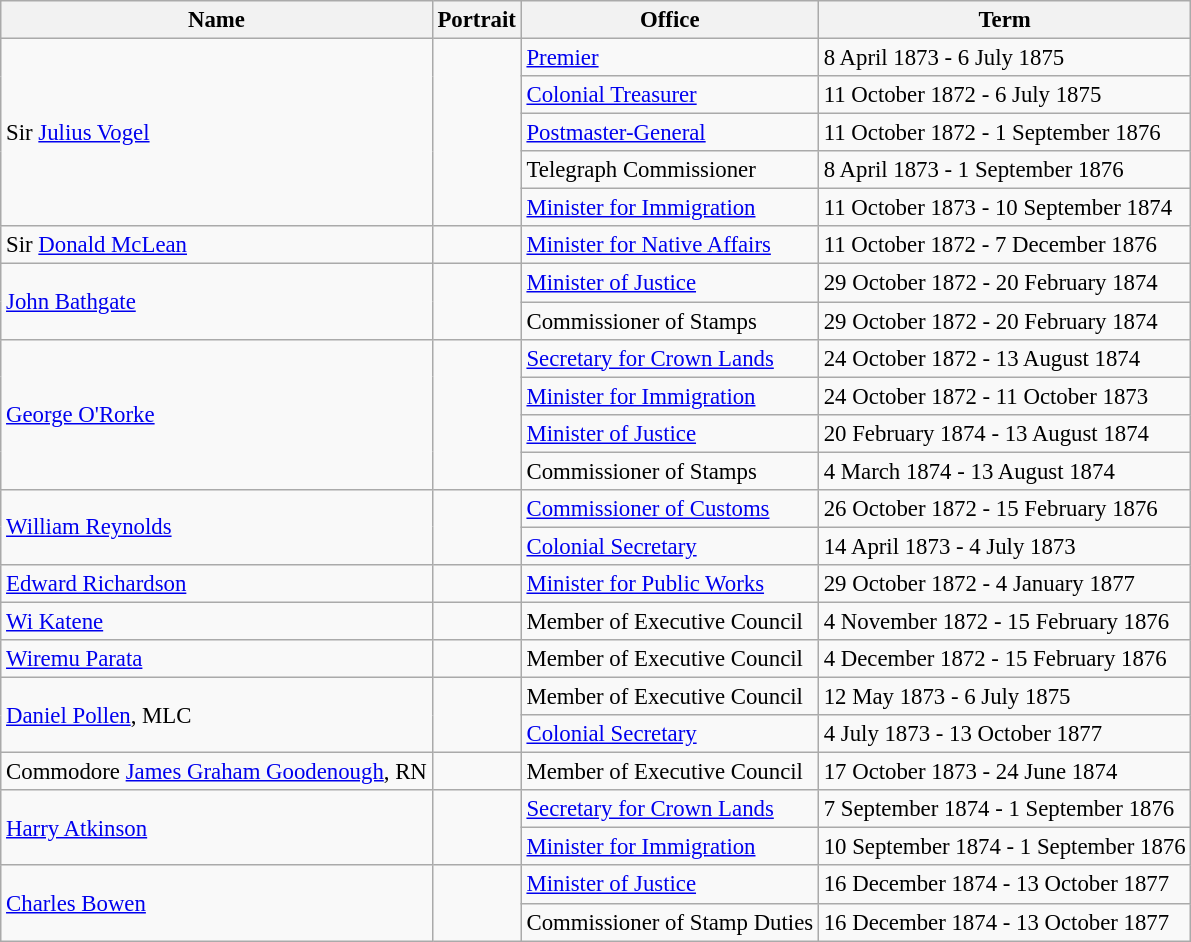<table class="wikitable" style="font-size: 95%;">
<tr>
<th>Name</th>
<th>Portrait</th>
<th>Office</th>
<th>Term</th>
</tr>
<tr>
<td rowspan=5>Sir <a href='#'>Julius Vogel</a></td>
<td rowspan=5></td>
<td><a href='#'>Premier</a></td>
<td>8 April 1873 - 6 July 1875</td>
</tr>
<tr>
<td><a href='#'>Colonial Treasurer</a></td>
<td>11 October 1872 - 6 July 1875</td>
</tr>
<tr>
<td><a href='#'>Postmaster-General</a></td>
<td>11 October 1872 - 1 September 1876</td>
</tr>
<tr>
<td>Telegraph Commissioner</td>
<td>8 April 1873 - 1 September 1876</td>
</tr>
<tr>
<td><a href='#'>Minister for Immigration</a></td>
<td>11 October 1873 - 10 September 1874</td>
</tr>
<tr>
<td>Sir <a href='#'>Donald McLean</a></td>
<td></td>
<td><a href='#'>Minister for Native Affairs</a></td>
<td>11 October 1872 - 7 December 1876</td>
</tr>
<tr>
<td rowspan=2><a href='#'>John Bathgate</a></td>
<td rowspan=2></td>
<td><a href='#'>Minister of Justice</a></td>
<td>29 October 1872 - 20 February 1874</td>
</tr>
<tr>
<td>Commissioner of Stamps</td>
<td>29 October 1872 - 20 February 1874</td>
</tr>
<tr>
<td rowspan=4><a href='#'>George O'Rorke</a></td>
<td rowspan=4></td>
<td><a href='#'>Secretary for Crown Lands</a></td>
<td>24 October 1872 - 13 August 1874</td>
</tr>
<tr>
<td><a href='#'>Minister for Immigration</a></td>
<td>24 October 1872 - 11 October 1873</td>
</tr>
<tr>
<td><a href='#'>Minister of Justice</a></td>
<td>20 February 1874 - 13 August 1874</td>
</tr>
<tr>
<td>Commissioner of Stamps</td>
<td>4 March 1874 - 13 August 1874</td>
</tr>
<tr>
<td rowspan=2><a href='#'>William Reynolds</a></td>
<td rowspan=2></td>
<td><a href='#'>Commissioner of Customs</a></td>
<td>26 October 1872 - 15 February 1876</td>
</tr>
<tr>
<td><a href='#'>Colonial Secretary</a></td>
<td>14 April 1873 - 4 July 1873</td>
</tr>
<tr>
<td><a href='#'>Edward Richardson</a></td>
<td></td>
<td><a href='#'>Minister for Public Works</a></td>
<td>29 October 1872 - 4 January 1877</td>
</tr>
<tr>
<td><a href='#'>Wi Katene</a></td>
<td></td>
<td>Member of Executive Council</td>
<td>4 November 1872 - 15 February 1876</td>
</tr>
<tr>
<td><a href='#'>Wiremu Parata</a></td>
<td></td>
<td>Member of Executive Council</td>
<td>4 December 1872 - 15 February 1876</td>
</tr>
<tr>
<td rowspan=2><a href='#'>Daniel Pollen</a>, MLC</td>
<td rowspan=2></td>
<td>Member of Executive Council</td>
<td>12 May 1873 - 6 July 1875</td>
</tr>
<tr>
<td><a href='#'>Colonial Secretary</a></td>
<td>4 July 1873 - 13 October 1877</td>
</tr>
<tr>
<td>Commodore <a href='#'>James Graham Goodenough</a>, RN</td>
<td></td>
<td>Member of Executive Council</td>
<td>17 October 1873 - 24 June 1874</td>
</tr>
<tr>
<td rowspan=2><a href='#'>Harry Atkinson</a></td>
<td rowspan=2></td>
<td><a href='#'>Secretary for Crown Lands</a></td>
<td>7 September 1874 - 1 September 1876</td>
</tr>
<tr>
<td><a href='#'>Minister for Immigration</a></td>
<td>10 September 1874 - 1 September 1876</td>
</tr>
<tr>
<td rowspan=2><a href='#'>Charles Bowen</a></td>
<td rowspan=2></td>
<td><a href='#'>Minister of Justice</a></td>
<td>16 December 1874 - 13 October 1877</td>
</tr>
<tr>
<td>Commissioner of Stamp Duties</td>
<td>16 December 1874 - 13 October 1877</td>
</tr>
</table>
